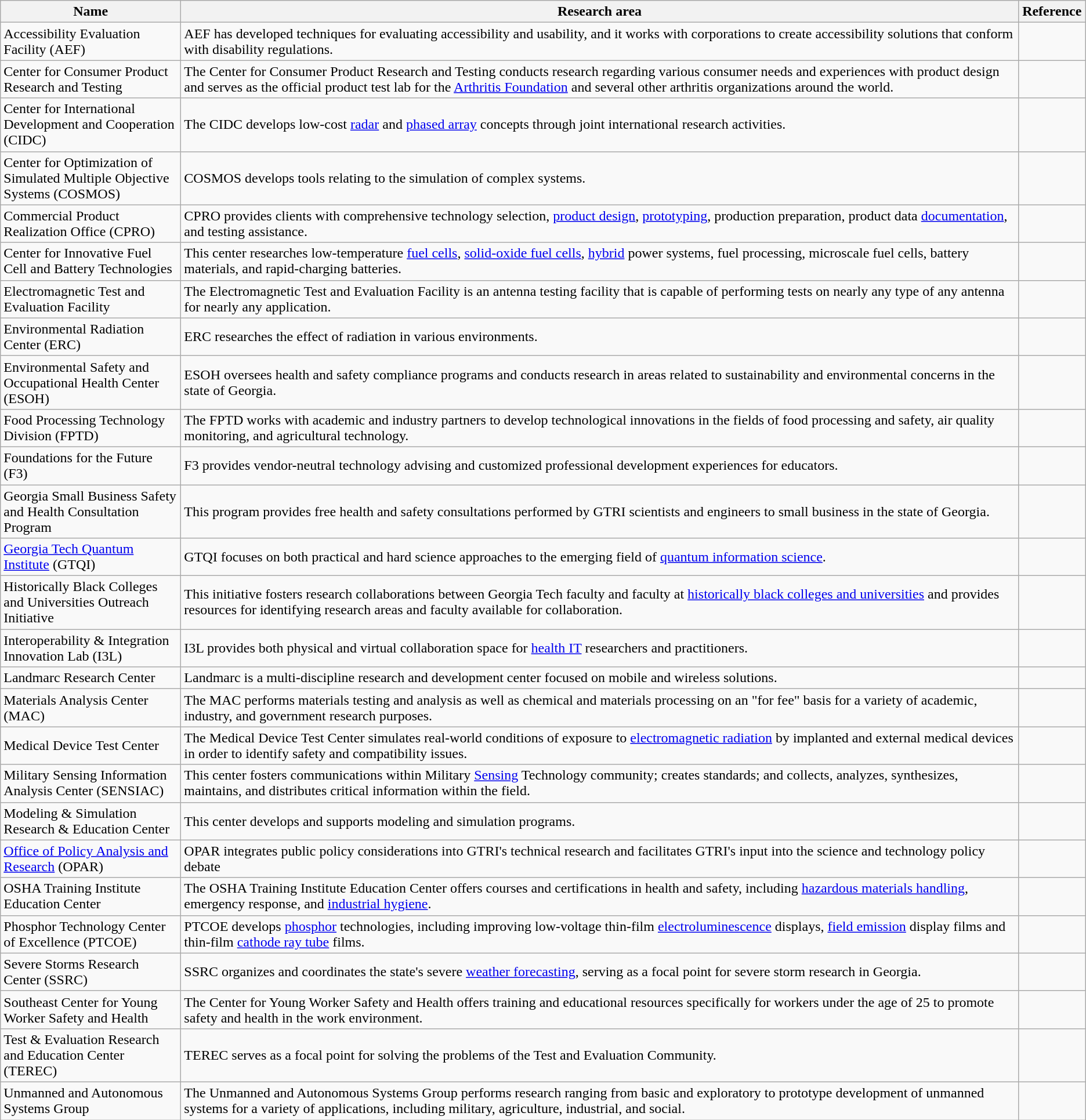<table class="wikitable sortable">
<tr>
<th style="width:200px;">Name</th>
<th style="width:*;" class="unsortable">Research area</th>
<th style="width:70px;" class="unsortable">Reference</th>
</tr>
<tr>
<td>Accessibility Evaluation Facility (AEF)</td>
<td>AEF has developed techniques for evaluating accessibility and usability, and it works with corporations to create accessibility solutions that conform with disability regulations.</td>
<td style="text-align:center;"></td>
</tr>
<tr>
<td>Center for Consumer Product Research and Testing</td>
<td>The Center for Consumer Product Research and Testing conducts research regarding various consumer needs and experiences with product design and serves as the official product test lab for the <a href='#'>Arthritis Foundation</a> and several other arthritis organizations around the world.</td>
<td style="text-align:center;"></td>
</tr>
<tr>
<td>Center for International Development and Cooperation (CIDC)</td>
<td>The CIDC develops low-cost <a href='#'>radar</a> and <a href='#'>phased array</a> concepts through joint international research activities.</td>
<td style="text-align:center;"></td>
</tr>
<tr>
<td>Center for Optimization of Simulated Multiple Objective Systems (COSMOS)</td>
<td>COSMOS develops tools relating to the simulation of complex systems.</td>
<td style="text-align:center;"></td>
</tr>
<tr>
<td>Commercial Product Realization Office (CPRO)</td>
<td>CPRO provides clients with comprehensive technology selection, <a href='#'>product design</a>, <a href='#'>prototyping</a>, production preparation, product data <a href='#'>documentation</a>, and testing assistance.</td>
<td style="text-align:center;"></td>
</tr>
<tr>
<td>Center for Innovative Fuel Cell and Battery Technologies</td>
<td>This center researches low-temperature <a href='#'>fuel cells</a>, <a href='#'>solid-oxide fuel cells</a>, <a href='#'>hybrid</a> power systems, fuel processing, microscale fuel cells, battery materials, and rapid-charging batteries.</td>
<td style="text-align:center;"></td>
</tr>
<tr>
<td>Electromagnetic Test and Evaluation Facility</td>
<td>The Electromagnetic Test and Evaluation Facility is an antenna testing facility that is capable of performing tests on nearly any type of any antenna for nearly any application.</td>
<td style="text-align:center;"></td>
</tr>
<tr>
<td>Environmental Radiation Center (ERC)</td>
<td>ERC researches the effect of radiation in various environments.</td>
<td style="text-align:center;"></td>
</tr>
<tr>
<td>Environmental Safety and Occupational Health Center (ESOH)</td>
<td>ESOH oversees health and safety compliance programs and conducts research in areas related to sustainability and environmental concerns in the state of Georgia.</td>
<td style="text-align:center;"></td>
</tr>
<tr>
<td>Food Processing Technology Division (FPTD)</td>
<td>The FPTD works with academic and industry partners to develop technological innovations in the fields of food processing and safety, air quality monitoring, and agricultural technology.</td>
<td style="text-align:center;"></td>
</tr>
<tr>
<td>Foundations for the Future (F3)</td>
<td>F3 provides vendor-neutral technology advising and customized professional development experiences for educators.</td>
<td style="text-align:center;"></td>
</tr>
<tr>
<td>Georgia Small Business Safety and Health Consultation Program</td>
<td>This program provides free health and safety consultations performed by GTRI scientists and engineers to small business in the state of Georgia.</td>
<td style="text-align:center;"></td>
</tr>
<tr>
<td><a href='#'>Georgia Tech Quantum Institute</a> (GTQI)</td>
<td>GTQI focuses on both practical and hard science approaches to the emerging field of <a href='#'>quantum information science</a>.</td>
<td style="text-align:center;"></td>
</tr>
<tr>
<td>Historically Black Colleges and Universities Outreach Initiative</td>
<td>This initiative fosters research collaborations between Georgia Tech faculty and faculty at <a href='#'>historically black colleges and universities</a> and provides resources for identifying research areas and faculty available for collaboration.</td>
<td style="text-align:center;"></td>
</tr>
<tr>
<td>Interoperability & Integration Innovation Lab (I3L)</td>
<td>I3L provides both physical and virtual collaboration space for <a href='#'>health IT</a> researchers and practitioners.</td>
<td style="text-align:center;"></td>
</tr>
<tr>
<td>Landmarc Research Center</td>
<td>Landmarc is a multi-discipline research and development center focused on mobile and wireless solutions.</td>
<td style="text-align:center;"></td>
</tr>
<tr>
<td>Materials Analysis Center (MAC)</td>
<td>The MAC performs materials testing and analysis as well as chemical and materials processing on an "for fee" basis for a variety of academic, industry, and government research purposes.</td>
<td style="text-align:center;"></td>
</tr>
<tr>
<td>Medical Device Test Center</td>
<td>The Medical Device Test Center simulates real-world conditions of exposure to <a href='#'>electromagnetic radiation</a> by implanted and external medical devices in order to identify safety and compatibility issues.</td>
<td style="text-align:center;"></td>
</tr>
<tr>
<td>Military Sensing Information Analysis Center (SENSIAC)</td>
<td>This center fosters communications within Military <a href='#'>Sensing</a> Technology community; creates standards; and collects, analyzes, synthesizes, maintains, and distributes critical information within the field.</td>
<td style="text-align:center;"></td>
</tr>
<tr>
<td>Modeling & Simulation Research & Education Center</td>
<td>This center develops and supports modeling and simulation programs.</td>
<td style="text-align:center;"></td>
</tr>
<tr>
<td><a href='#'>Office of Policy Analysis and Research</a> (OPAR)</td>
<td>OPAR integrates public policy considerations into GTRI's technical research and facilitates GTRI's input into the science and technology policy debate</td>
<td style="text-align:center;"></td>
</tr>
<tr>
<td>OSHA Training Institute Education Center</td>
<td>The OSHA Training Institute Education Center offers courses and certifications in health and safety, including <a href='#'>hazardous materials handling</a>, emergency response, and <a href='#'>industrial hygiene</a>.</td>
<td style="text-align:center;"></td>
</tr>
<tr>
<td>Phosphor Technology Center of Excellence (PTCOE)</td>
<td>PTCOE develops <a href='#'>phosphor</a> technologies, including improving low-voltage thin-film <a href='#'>electroluminescence</a> displays, <a href='#'>field emission</a> display films and thin-film <a href='#'>cathode ray tube</a> films.</td>
<td style="text-align:center;"></td>
</tr>
<tr>
<td>Severe Storms Research Center (SSRC)</td>
<td>SSRC organizes and coordinates the state's severe <a href='#'>weather forecasting</a>, serving as a focal point for severe storm research in Georgia.</td>
<td style="text-align:center;"></td>
</tr>
<tr>
<td>Southeast Center for Young Worker Safety and Health</td>
<td>The Center for Young Worker Safety and Health offers training and educational resources specifically for workers under the age of 25 to promote safety and health in the work environment.</td>
<td style="text-align:center;"></td>
</tr>
<tr>
<td>Test & Evaluation Research and Education Center (TEREC)</td>
<td>TEREC serves as a focal point for solving the problems of the Test and Evaluation Community.</td>
<td style="text-align:center;"></td>
</tr>
<tr>
<td>Unmanned and Autonomous Systems Group</td>
<td>The Unmanned and Autonomous Systems Group performs research ranging from basic and exploratory to prototype development of unmanned systems for a variety of applications, including military, agriculture, industrial, and social.</td>
<td style="text-align:center;"></td>
</tr>
</table>
